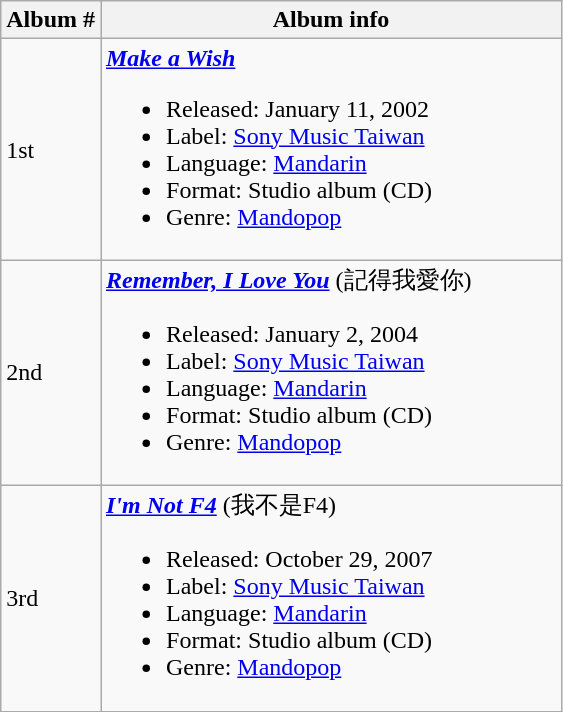<table class="wikitable">
<tr>
<th>Album #</th>
<th style="width:300px;">Album info</th>
</tr>
<tr>
<td>1st</td>
<td><strong><em><a href='#'>Make a Wish</a></em></strong><br><ul><li>Released: January 11, 2002</li><li>Label: <a href='#'>Sony Music Taiwan</a></li><li>Language: <a href='#'>Mandarin</a></li><li>Format: Studio album (CD)</li><li>Genre: <a href='#'>Mandopop</a></li></ul></td>
</tr>
<tr>
<td>2nd</td>
<td><strong><em><a href='#'>Remember, I Love You</a></em></strong> (記得我愛你)<br><ul><li>Released: January 2, 2004</li><li>Label: <a href='#'>Sony Music Taiwan</a></li><li>Language: <a href='#'>Mandarin</a></li><li>Format: Studio album (CD)</li><li>Genre: <a href='#'>Mandopop</a></li></ul></td>
</tr>
<tr>
<td>3rd</td>
<td><strong><em><a href='#'>I'm Not F4</a></em></strong> (我不是F4)<br><ul><li>Released: October 29, 2007</li><li>Label: <a href='#'>Sony Music Taiwan</a></li><li>Language: <a href='#'>Mandarin</a></li><li>Format: Studio album (CD)</li><li>Genre: <a href='#'>Mandopop</a></li></ul></td>
</tr>
</table>
